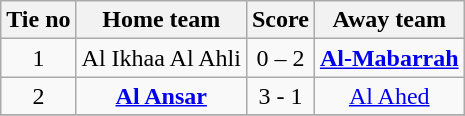<table class="wikitable" style="text-align: center">
<tr>
<th>Tie no</th>
<th>Home team</th>
<th>Score</th>
<th>Away team</th>
</tr>
<tr>
<td>1</td>
<td>Al Ikhaa Al Ahli</td>
<td>0 – 2</td>
<td><strong><a href='#'>Al-Mabarrah</a></strong></td>
</tr>
<tr>
<td>2</td>
<td><strong><a href='#'>Al Ansar</a></strong></td>
<td>3 - 1</td>
<td><a href='#'>Al Ahed</a></td>
</tr>
<tr>
</tr>
</table>
